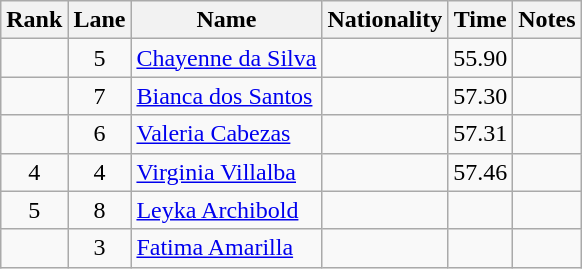<table class="wikitable sortable" style="text-align:center">
<tr>
<th>Rank</th>
<th>Lane</th>
<th>Name</th>
<th>Nationality</th>
<th>Time</th>
<th>Notes</th>
</tr>
<tr>
<td></td>
<td>5</td>
<td align=left><a href='#'>Chayenne da Silva</a></td>
<td align=left></td>
<td>55.90</td>
<td></td>
</tr>
<tr>
<td></td>
<td>7</td>
<td align=left><a href='#'>Bianca dos Santos</a></td>
<td align=left></td>
<td>57.30</td>
<td></td>
</tr>
<tr>
<td></td>
<td>6</td>
<td align=left><a href='#'>Valeria Cabezas</a></td>
<td align=left></td>
<td>57.31</td>
<td></td>
</tr>
<tr>
<td>4</td>
<td>4</td>
<td align=left><a href='#'>Virginia Villalba</a></td>
<td align=left></td>
<td>57.46</td>
<td></td>
</tr>
<tr>
<td>5</td>
<td>8</td>
<td align=left><a href='#'>Leyka Archibold</a></td>
<td align=left></td>
<td></td>
<td></td>
</tr>
<tr>
<td></td>
<td>3</td>
<td align=left><a href='#'>Fatima Amarilla</a></td>
<td align=left></td>
<td></td>
<td></td>
</tr>
</table>
